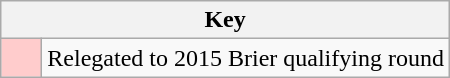<table class="wikitable" style="text-align: center;">
<tr>
<th colspan=2>Key</th>
</tr>
<tr>
<td style="background:#ffcccc; width:20px;"></td>
<td align=left>Relegated to 2015 Brier qualifying round</td>
</tr>
</table>
